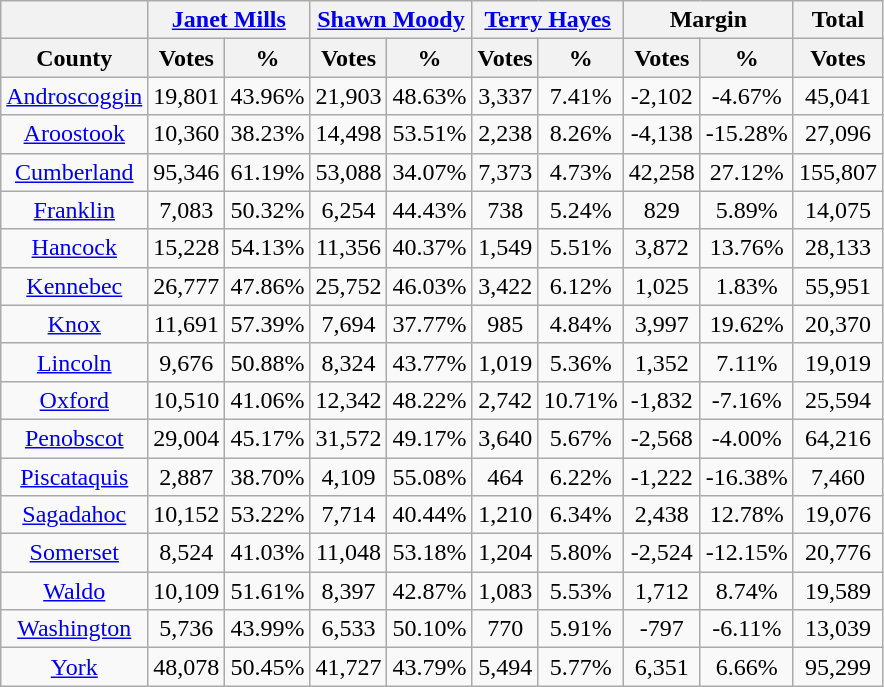<table class="wikitable sortable" style="text-align:center">
<tr>
<th></th>
<th style="text-align:center;" colspan="2"><a href='#'>Janet Mills</a><br></th>
<th style="text-align:center;" colspan="2"><a href='#'>Shawn Moody</a><br></th>
<th style="text-align:center;" colspan="2"><a href='#'>Terry Hayes</a><br></th>
<th style="text-align:center;" colspan="2">Margin</th>
<th style="text-align:center;" colspan="1">Total</th>
</tr>
<tr>
<th align=center>County</th>
<th style="text-align:center;" data-sort-type="number">Votes</th>
<th style="text-align:center;" data-sort-type="number">%</th>
<th style="text-align:center;" data-sort-type="number">Votes</th>
<th style="text-align:center;" data-sort-type="number">%</th>
<th style="text-align:center;" data-sort-type="number">Votes</th>
<th style="text-align:center;" data-sort-type="number">%</th>
<th style="text-align:center;" data-sort-type="number">Votes</th>
<th style="text-align:center;" data-sort-type="number">%</th>
<th style="text-align:center;" data-sort-type="number">Votes</th>
</tr>
<tr>
<td align=center><a href='#'>Androscoggin</a></td>
<td>19,801</td>
<td>43.96%</td>
<td>21,903</td>
<td>48.63%</td>
<td>3,337</td>
<td>7.41%</td>
<td>-2,102</td>
<td>-4.67%</td>
<td>45,041</td>
</tr>
<tr>
<td align=center><a href='#'>Aroostook</a></td>
<td>10,360</td>
<td>38.23%</td>
<td>14,498</td>
<td>53.51%</td>
<td>2,238</td>
<td>8.26%</td>
<td>-4,138</td>
<td>-15.28%</td>
<td>27,096</td>
</tr>
<tr>
<td align=center><a href='#'>Cumberland</a></td>
<td>95,346</td>
<td>61.19%</td>
<td>53,088</td>
<td>34.07%</td>
<td>7,373</td>
<td>4.73%</td>
<td>42,258</td>
<td>27.12%</td>
<td>155,807</td>
</tr>
<tr>
<td align=center><a href='#'>Franklin</a></td>
<td>7,083</td>
<td>50.32%</td>
<td>6,254</td>
<td>44.43%</td>
<td>738</td>
<td>5.24%</td>
<td>829</td>
<td>5.89%</td>
<td>14,075</td>
</tr>
<tr>
<td align=center><a href='#'>Hancock</a></td>
<td>15,228</td>
<td>54.13%</td>
<td>11,356</td>
<td>40.37%</td>
<td>1,549</td>
<td>5.51%</td>
<td>3,872</td>
<td>13.76%</td>
<td>28,133</td>
</tr>
<tr>
<td align=center><a href='#'>Kennebec</a></td>
<td>26,777</td>
<td>47.86%</td>
<td>25,752</td>
<td>46.03%</td>
<td>3,422</td>
<td>6.12%</td>
<td>1,025</td>
<td>1.83%</td>
<td>55,951</td>
</tr>
<tr>
<td align=center><a href='#'>Knox</a></td>
<td>11,691</td>
<td>57.39%</td>
<td>7,694</td>
<td>37.77%</td>
<td>985</td>
<td>4.84%</td>
<td>3,997</td>
<td>19.62%</td>
<td>20,370</td>
</tr>
<tr>
<td align=center><a href='#'>Lincoln</a></td>
<td>9,676</td>
<td>50.88%</td>
<td>8,324</td>
<td>43.77%</td>
<td>1,019</td>
<td>5.36%</td>
<td>1,352</td>
<td>7.11%</td>
<td>19,019</td>
</tr>
<tr>
<td align=center><a href='#'>Oxford</a></td>
<td>10,510</td>
<td>41.06%</td>
<td>12,342</td>
<td>48.22%</td>
<td>2,742</td>
<td>10.71%</td>
<td>-1,832</td>
<td>-7.16%</td>
<td>25,594</td>
</tr>
<tr>
<td align=center><a href='#'>Penobscot</a></td>
<td>29,004</td>
<td>45.17%</td>
<td>31,572</td>
<td>49.17%</td>
<td>3,640</td>
<td>5.67%</td>
<td>-2,568</td>
<td>-4.00%</td>
<td>64,216</td>
</tr>
<tr>
<td align=center><a href='#'>Piscataquis</a></td>
<td>2,887</td>
<td>38.70%</td>
<td>4,109</td>
<td>55.08%</td>
<td>464</td>
<td>6.22%</td>
<td>-1,222</td>
<td>-16.38%</td>
<td>7,460</td>
</tr>
<tr>
<td align=center><a href='#'>Sagadahoc</a></td>
<td>10,152</td>
<td>53.22%</td>
<td>7,714</td>
<td>40.44%</td>
<td>1,210</td>
<td>6.34%</td>
<td>2,438</td>
<td>12.78%</td>
<td>19,076</td>
</tr>
<tr>
<td align=center><a href='#'>Somerset</a></td>
<td>8,524</td>
<td>41.03%</td>
<td>11,048</td>
<td>53.18%</td>
<td>1,204</td>
<td>5.80%</td>
<td>-2,524</td>
<td>-12.15%</td>
<td>20,776</td>
</tr>
<tr>
<td align=center><a href='#'>Waldo</a></td>
<td>10,109</td>
<td>51.61%</td>
<td>8,397</td>
<td>42.87%</td>
<td>1,083</td>
<td>5.53%</td>
<td>1,712</td>
<td>8.74%</td>
<td>19,589</td>
</tr>
<tr>
<td align=center><a href='#'>Washington</a></td>
<td>5,736</td>
<td>43.99%</td>
<td>6,533</td>
<td>50.10%</td>
<td>770</td>
<td>5.91%</td>
<td>-797</td>
<td>-6.11%</td>
<td>13,039</td>
</tr>
<tr>
<td align=center><a href='#'>York</a></td>
<td>48,078</td>
<td>50.45%</td>
<td>41,727</td>
<td>43.79%</td>
<td>5,494</td>
<td>5.77%</td>
<td>6,351</td>
<td>6.66%</td>
<td>95,299</td>
</tr>
</table>
